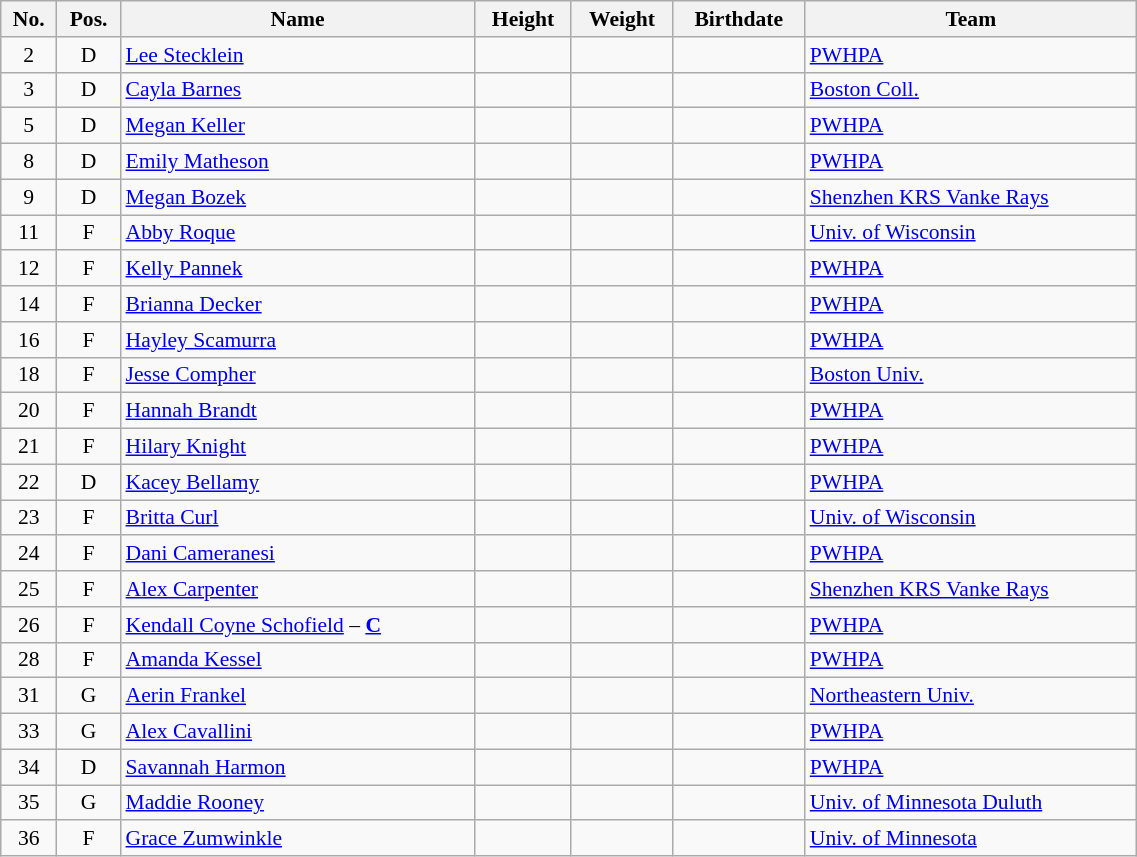<table width="60%" class="wikitable sortable" style="font-size: 90%; text-align: center;">
<tr>
<th>No.</th>
<th>Pos.</th>
<th>Name</th>
<th>Height</th>
<th>Weight</th>
<th>Birthdate</th>
<th>Team</th>
</tr>
<tr>
<td>2</td>
<td>D</td>
<td align=left><a href='#'>Lee Stecklein</a></td>
<td></td>
<td></td>
<td></td>
<td style="text-align:left;"><a href='#'>PWHPA</a></td>
</tr>
<tr>
<td>3</td>
<td>D</td>
<td align=left><a href='#'>Cayla Barnes</a></td>
<td></td>
<td></td>
<td></td>
<td style="text-align:left;"> <a href='#'>Boston Coll.</a></td>
</tr>
<tr>
<td>5</td>
<td>D</td>
<td align=left><a href='#'>Megan Keller</a></td>
<td></td>
<td></td>
<td></td>
<td style="text-align:left;"><a href='#'>PWHPA</a></td>
</tr>
<tr>
<td>8</td>
<td>D</td>
<td align=left><a href='#'>Emily Matheson</a></td>
<td></td>
<td></td>
<td></td>
<td style="text-align:left;"><a href='#'>PWHPA</a></td>
</tr>
<tr>
<td>9</td>
<td>D</td>
<td align=left><a href='#'>Megan Bozek</a></td>
<td></td>
<td></td>
<td></td>
<td style="text-align:left;"> <a href='#'>Shenzhen KRS Vanke Rays</a></td>
</tr>
<tr>
<td>11</td>
<td>F</td>
<td align=left><a href='#'>Abby Roque</a></td>
<td></td>
<td></td>
<td></td>
<td style="text-align:left;"> <a href='#'>Univ. of Wisconsin</a></td>
</tr>
<tr>
<td>12</td>
<td>F</td>
<td align=left><a href='#'>Kelly Pannek</a></td>
<td></td>
<td></td>
<td></td>
<td style="text-align:left;"><a href='#'>PWHPA</a></td>
</tr>
<tr>
<td>14</td>
<td>F</td>
<td align=left><a href='#'>Brianna Decker</a></td>
<td></td>
<td></td>
<td></td>
<td style="text-align:left;"><a href='#'>PWHPA</a></td>
</tr>
<tr>
<td>16</td>
<td>F</td>
<td align=left><a href='#'>Hayley Scamurra</a></td>
<td></td>
<td></td>
<td></td>
<td style="text-align:left;"><a href='#'>PWHPA</a></td>
</tr>
<tr>
<td>18</td>
<td>F</td>
<td align=left><a href='#'>Jesse Compher</a></td>
<td></td>
<td></td>
<td></td>
<td style="text-align:left;"> <a href='#'>Boston Univ.</a></td>
</tr>
<tr>
<td>20</td>
<td>F</td>
<td align=left><a href='#'>Hannah Brandt</a></td>
<td></td>
<td></td>
<td></td>
<td style="text-align:left;"><a href='#'>PWHPA</a></td>
</tr>
<tr>
<td>21</td>
<td>F</td>
<td align=left><a href='#'>Hilary Knight</a></td>
<td></td>
<td></td>
<td></td>
<td style="text-align:left;"><a href='#'>PWHPA</a></td>
</tr>
<tr>
<td>22</td>
<td>D</td>
<td align=left><a href='#'>Kacey Bellamy</a></td>
<td></td>
<td></td>
<td></td>
<td style="text-align:left;"><a href='#'>PWHPA</a></td>
</tr>
<tr>
<td>23</td>
<td>F</td>
<td align=left><a href='#'>Britta Curl</a></td>
<td></td>
<td></td>
<td></td>
<td style="text-align:left;"> <a href='#'>Univ. of Wisconsin</a></td>
</tr>
<tr>
<td>24</td>
<td>F</td>
<td align=left><a href='#'>Dani Cameranesi</a></td>
<td></td>
<td></td>
<td></td>
<td style="text-align:left;"><a href='#'>PWHPA</a></td>
</tr>
<tr>
<td>25</td>
<td>F</td>
<td align=left><a href='#'>Alex Carpenter</a></td>
<td></td>
<td></td>
<td></td>
<td style="text-align:left;"> <a href='#'>Shenzhen KRS Vanke Rays</a></td>
</tr>
<tr>
<td>26</td>
<td>F</td>
<td align=left><a href='#'>Kendall Coyne Schofield</a> – <strong><a href='#'>C</a></strong></td>
<td></td>
<td></td>
<td></td>
<td style="text-align:left;"><a href='#'>PWHPA</a></td>
</tr>
<tr>
<td>28</td>
<td>F</td>
<td align=left><a href='#'>Amanda Kessel</a></td>
<td></td>
<td></td>
<td></td>
<td style="text-align:left;"><a href='#'>PWHPA</a></td>
</tr>
<tr>
<td>31</td>
<td>G</td>
<td align=left><a href='#'>Aerin Frankel</a></td>
<td></td>
<td></td>
<td></td>
<td style="text-align:left;"> <a href='#'>Northeastern Univ.</a></td>
</tr>
<tr>
<td>33</td>
<td>G</td>
<td align=left><a href='#'>Alex Cavallini</a></td>
<td></td>
<td></td>
<td></td>
<td style="text-align:left;"><a href='#'>PWHPA</a></td>
</tr>
<tr>
<td>34</td>
<td>D</td>
<td align=left><a href='#'>Savannah Harmon</a></td>
<td></td>
<td></td>
<td></td>
<td style="text-align:left;"><a href='#'>PWHPA</a></td>
</tr>
<tr>
<td>35</td>
<td>G</td>
<td align=left><a href='#'>Maddie Rooney</a></td>
<td></td>
<td></td>
<td></td>
<td style="text-align:left;"> <a href='#'>Univ. of Minnesota Duluth</a></td>
</tr>
<tr>
<td>36</td>
<td>F</td>
<td align=left><a href='#'>Grace Zumwinkle</a></td>
<td></td>
<td></td>
<td></td>
<td style="text-align:left;"> <a href='#'>Univ. of Minnesota</a></td>
</tr>
</table>
